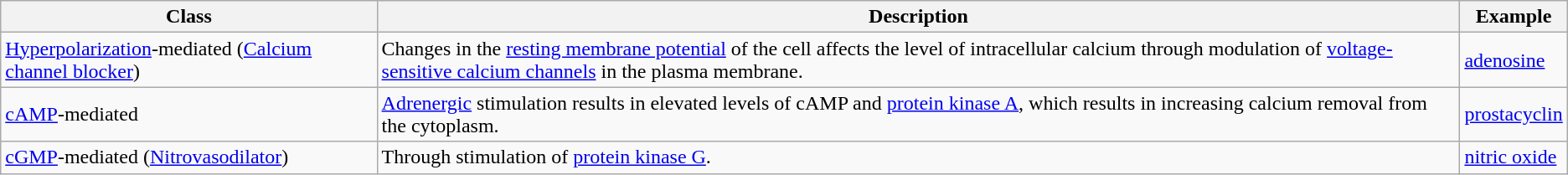<table class="wikitable">
<tr>
<th>Class</th>
<th>Description</th>
<th>Example</th>
</tr>
<tr>
<td><a href='#'>Hyperpolarization</a>-mediated (<a href='#'>Calcium channel blocker</a>)</td>
<td>Changes in the <a href='#'>resting membrane potential</a> of the cell affects the level of intracellular calcium through modulation of <a href='#'>voltage-sensitive calcium channels</a> in the plasma membrane.</td>
<td><a href='#'>adenosine</a></td>
</tr>
<tr>
<td><a href='#'>cAMP</a>-mediated</td>
<td><a href='#'>Adrenergic</a> stimulation results in elevated levels of cAMP and <a href='#'>protein kinase A</a>, which results in increasing calcium removal from the cytoplasm.</td>
<td><a href='#'>prostacyclin</a></td>
</tr>
<tr>
<td><a href='#'>cGMP</a>-mediated (<a href='#'>Nitrovasodilator</a>)</td>
<td>Through stimulation of <a href='#'>protein kinase G</a>.</td>
<td><a href='#'>nitric oxide</a></td>
</tr>
</table>
